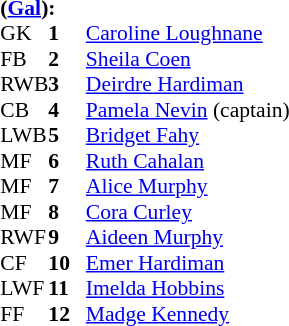<table style="font-size: 90%" cellspacing="0" cellpadding="0" align=center>
<tr>
<td colspan="4"><strong> (<a href='#'>Gal</a>):</strong></td>
</tr>
<tr>
<th width="25"></th>
<th width="25"></th>
</tr>
<tr>
<td>GK</td>
<td><strong>1</strong></td>
<td><a href='#'>Caroline Loughnane</a></td>
</tr>
<tr>
<td>FB</td>
<td><strong>2</strong></td>
<td><a href='#'>Sheila Coen</a></td>
</tr>
<tr>
<td>RWB</td>
<td><strong>3</strong></td>
<td><a href='#'>Deirdre Hardiman</a></td>
</tr>
<tr>
<td>CB</td>
<td><strong>4</strong></td>
<td><a href='#'>Pamela Nevin</a> (captain)</td>
</tr>
<tr>
<td>LWB</td>
<td><strong>5</strong></td>
<td><a href='#'>Bridget Fahy</a></td>
</tr>
<tr>
<td>MF</td>
<td><strong>6</strong></td>
<td><a href='#'>Ruth Cahalan</a></td>
</tr>
<tr>
<td>MF</td>
<td><strong>7</strong></td>
<td><a href='#'>Alice Murphy</a></td>
</tr>
<tr>
<td>MF</td>
<td><strong>8</strong></td>
<td><a href='#'>Cora Curley</a></td>
</tr>
<tr>
<td>RWF</td>
<td><strong>9</strong></td>
<td><a href='#'>Aideen Murphy</a></td>
</tr>
<tr>
<td>CF</td>
<td><strong>10</strong></td>
<td><a href='#'>Emer Hardiman</a></td>
</tr>
<tr>
<td>LWF</td>
<td><strong>11</strong></td>
<td><a href='#'>Imelda Hobbins</a></td>
</tr>
<tr>
<td>FF</td>
<td><strong>12</strong></td>
<td><a href='#'>Madge Kennedy</a></td>
</tr>
<tr>
</tr>
</table>
